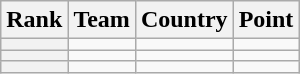<table class="wikitable sortable">
<tr>
<th>Rank</th>
<th>Team</th>
<th>Country</th>
<th>Point</th>
</tr>
<tr>
<th></th>
<td></td>
<td></td>
<td></td>
</tr>
<tr>
<th></th>
<td></td>
<td></td>
<td></td>
</tr>
<tr>
<th></th>
<td></td>
<td></td>
<td></td>
</tr>
</table>
